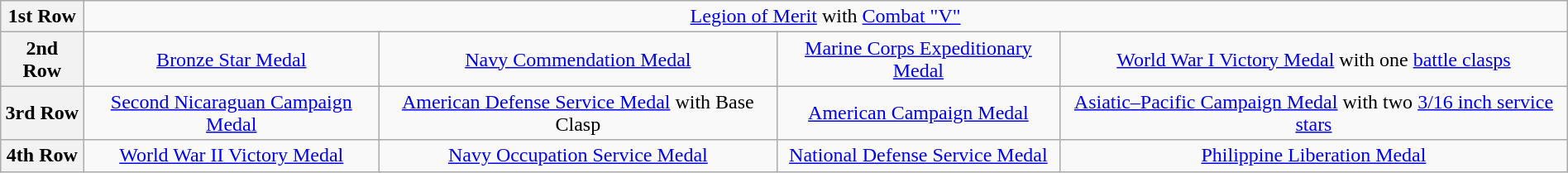<table class="wikitable" style="margin:1em auto; text-align:center;">
<tr>
<th>1st Row</th>
<td colspan="14"><a href='#'>Legion of Merit</a> with <a href='#'>Combat "V"</a></td>
</tr>
<tr>
<th>2nd Row</th>
<td colspan="4"><a href='#'>Bronze Star Medal</a></td>
<td colspan="4"><a href='#'>Navy Commendation Medal</a></td>
<td colspan="4"><a href='#'>Marine Corps Expeditionary Medal</a></td>
<td colspan="4"><a href='#'>World War I Victory Medal</a> with one <a href='#'>battle clasps</a></td>
</tr>
<tr>
<th>3rd Row</th>
<td colspan="4"><a href='#'>Second Nicaraguan Campaign Medal</a></td>
<td colspan="4"><a href='#'>American Defense Service Medal</a> with Base Clasp</td>
<td colspan="4"><a href='#'>American Campaign Medal</a></td>
<td colspan="4"><a href='#'>Asiatic–Pacific Campaign Medal</a> with two <a href='#'>3/16 inch service stars</a></td>
</tr>
<tr>
<th>4th Row</th>
<td colspan="4"><a href='#'>World War II Victory Medal</a></td>
<td colspan="4"><a href='#'>Navy Occupation Service Medal</a></td>
<td colspan="4"><a href='#'>National Defense Service Medal</a></td>
<td colspan="4"><a href='#'>Philippine Liberation Medal</a></td>
</tr>
</table>
